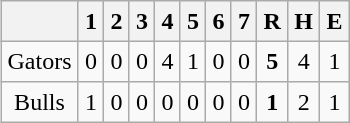<table align = right border="2" cellpadding="4" cellspacing="0" style="margin: 1em 1em 1em 1em; background: #F9F9F9; border: 1px #aaa solid; border-collapse: collapse;">
<tr align=center style="background: #F2F2F2;">
<th></th>
<th>1</th>
<th>2</th>
<th>3</th>
<th>4</th>
<th>5</th>
<th>6</th>
<th>7</th>
<th>R</th>
<th>H</th>
<th>E</th>
</tr>
<tr align=center>
<td>Gators</td>
<td>0</td>
<td>0</td>
<td>0</td>
<td>4</td>
<td>1</td>
<td>0</td>
<td>0</td>
<td><strong>5</strong></td>
<td>4</td>
<td>1</td>
</tr>
<tr align=center>
<td>Bulls</td>
<td>1</td>
<td>0</td>
<td>0</td>
<td>0</td>
<td>0</td>
<td>0</td>
<td>0</td>
<td><strong>1</strong></td>
<td>2</td>
<td>1</td>
</tr>
</table>
